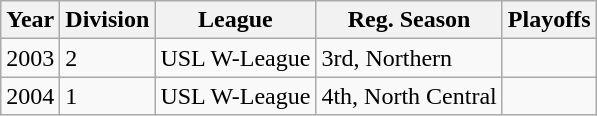<table class="wikitable">
<tr>
<th>Year</th>
<th>Division</th>
<th>League</th>
<th>Reg. Season</th>
<th>Playoffs</th>
</tr>
<tr>
<td>2003</td>
<td>2</td>
<td>USL W-League</td>
<td>3rd, Northern</td>
<td></td>
</tr>
<tr>
<td>2004</td>
<td>1</td>
<td>USL W-League</td>
<td>4th, North Central</td>
<td></td>
</tr>
</table>
